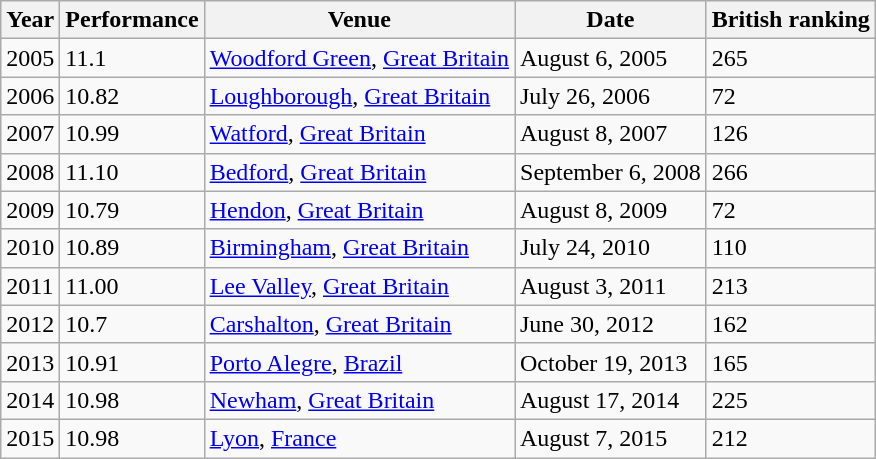<table class="wikitable">
<tr>
<th>Year</th>
<th>Performance</th>
<th>Venue</th>
<th>Date</th>
<th>British ranking</th>
</tr>
<tr>
<td>2005</td>
<td>11.1</td>
<td><a href='#'>Woodford Green</a>, <a href='#'>Great Britain</a></td>
<td>August 6, 2005</td>
<td>265</td>
</tr>
<tr>
<td>2006</td>
<td>10.82</td>
<td><a href='#'>Loughborough</a>, <a href='#'>Great Britain</a></td>
<td>July 26, 2006</td>
<td>72</td>
</tr>
<tr>
<td>2007</td>
<td>10.99</td>
<td><a href='#'>Watford</a>, <a href='#'>Great Britain</a></td>
<td>August 8, 2007</td>
<td>126</td>
</tr>
<tr>
<td>2008</td>
<td>11.10</td>
<td><a href='#'>Bedford</a>, <a href='#'>Great Britain</a></td>
<td>September 6, 2008</td>
<td>266</td>
</tr>
<tr>
<td>2009</td>
<td>10.79</td>
<td><a href='#'>Hendon</a>, <a href='#'>Great Britain</a></td>
<td>August 8, 2009</td>
<td>72</td>
</tr>
<tr>
<td>2010</td>
<td>10.89</td>
<td><a href='#'>Birmingham</a>, <a href='#'>Great Britain</a></td>
<td>July 24, 2010</td>
<td>110</td>
</tr>
<tr>
<td>2011</td>
<td>11.00</td>
<td><a href='#'>Lee Valley</a>, <a href='#'>Great Britain</a></td>
<td>August 3, 2011</td>
<td>213</td>
</tr>
<tr>
<td>2012</td>
<td>10.7</td>
<td><a href='#'>Carshalton</a>, <a href='#'>Great Britain</a></td>
<td>June 30, 2012</td>
<td>162</td>
</tr>
<tr>
<td>2013</td>
<td>10.91</td>
<td><a href='#'>Porto Alegre</a>, <a href='#'>Brazil</a></td>
<td>October 19, 2013</td>
<td>165</td>
</tr>
<tr>
<td>2014</td>
<td>10.98</td>
<td><a href='#'>Newham</a>, <a href='#'>Great Britain</a></td>
<td>August 17, 2014</td>
<td>225</td>
</tr>
<tr>
<td>2015</td>
<td>10.98</td>
<td><a href='#'>Lyon</a>, <a href='#'>France</a></td>
<td>August 7, 2015</td>
<td>212</td>
</tr>
</table>
